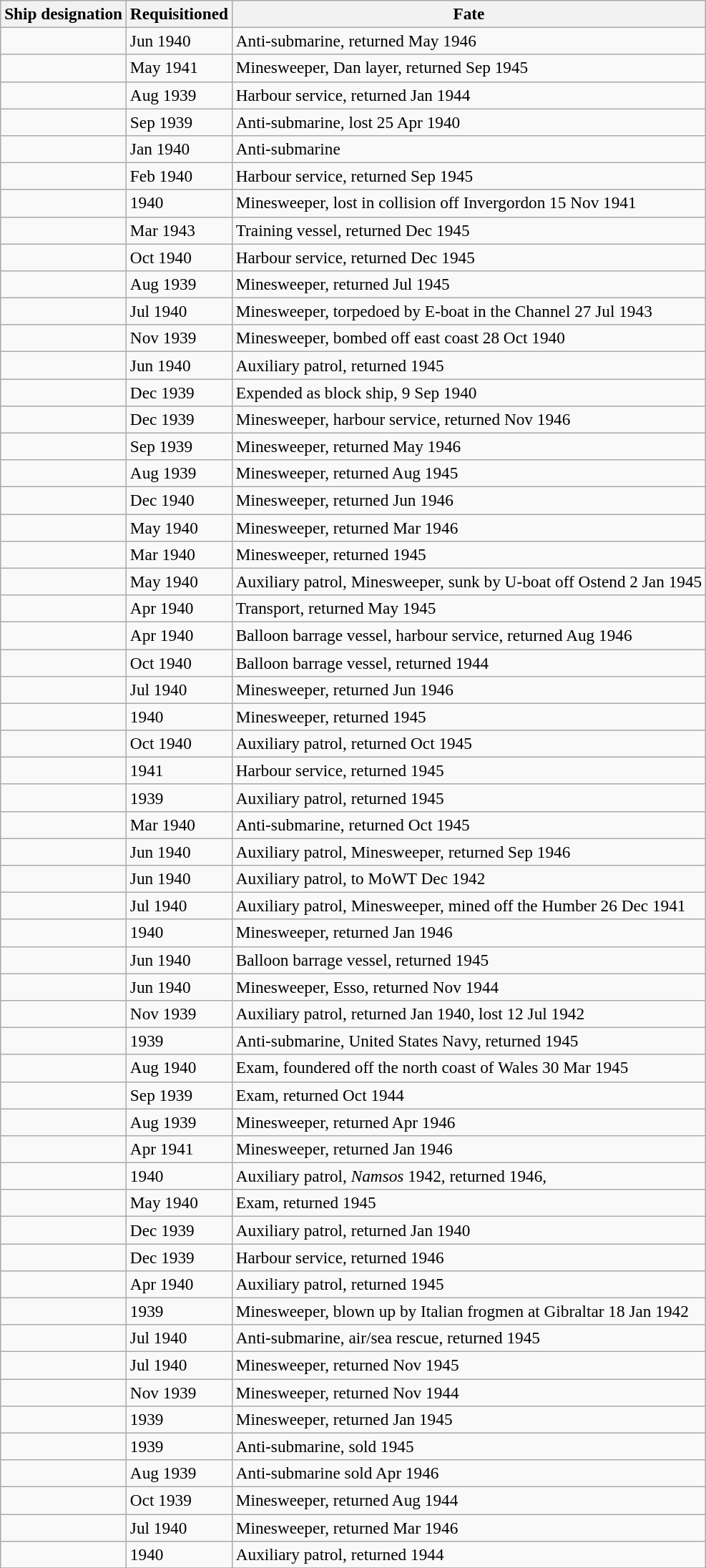<table class="wikitable" style="font-size:97%;">
<tr>
<th>Ship designation</th>
<th>Requisitioned</th>
<th>Fate</th>
</tr>
<tr>
<td></td>
<td>Jun 1940</td>
<td>Anti-submarine, returned May 1946</td>
</tr>
<tr>
<td></td>
<td>May 1941</td>
<td>Minesweeper, Dan layer, returned Sep 1945</td>
</tr>
<tr>
<td></td>
<td>Aug 1939</td>
<td>Harbour service, returned Jan 1944</td>
</tr>
<tr>
<td></td>
<td>Sep 1939</td>
<td>Anti-submarine, lost 25 Apr 1940</td>
</tr>
<tr>
<td></td>
<td>Jan 1940</td>
<td>Anti-submarine</td>
</tr>
<tr>
<td></td>
<td>Feb 1940</td>
<td>Harbour service, returned Sep 1945</td>
</tr>
<tr>
<td></td>
<td>1940</td>
<td>Minesweeper, lost in collision off Invergordon 15 Nov 1941</td>
</tr>
<tr>
<td></td>
<td>Mar 1943</td>
<td>Training vessel, returned Dec 1945</td>
</tr>
<tr>
<td></td>
<td>Oct 1940</td>
<td>Harbour service, returned Dec 1945</td>
</tr>
<tr>
<td></td>
<td>Aug 1939</td>
<td>Minesweeper, returned Jul 1945</td>
</tr>
<tr>
<td></td>
<td>Jul 1940</td>
<td>Minesweeper, torpedoed by E-boat in the Channel 27 Jul 1943</td>
</tr>
<tr>
<td></td>
<td>Nov 1939</td>
<td>Minesweeper, bombed off east coast 28 Oct 1940</td>
</tr>
<tr>
<td></td>
<td>Jun 1940</td>
<td>Auxiliary patrol, returned 1945</td>
</tr>
<tr>
<td></td>
<td>Dec 1939</td>
<td>Expended as block ship, 9 Sep 1940</td>
</tr>
<tr>
<td></td>
<td>Dec 1939</td>
<td>Minesweeper, harbour service, returned Nov 1946</td>
</tr>
<tr>
<td></td>
<td>Sep 1939</td>
<td>Minesweeper, returned May 1946</td>
</tr>
<tr>
<td></td>
<td>Aug 1939</td>
<td>Minesweeper, returned Aug 1945</td>
</tr>
<tr>
<td></td>
<td>Dec 1940</td>
<td>Minesweeper, returned Jun 1946</td>
</tr>
<tr>
<td></td>
<td>May 1940</td>
<td>Minesweeper, returned Mar 1946</td>
</tr>
<tr>
<td></td>
<td>Mar 1940</td>
<td>Minesweeper, returned 1945</td>
</tr>
<tr>
<td></td>
<td>May 1940</td>
<td>Auxiliary patrol, Minesweeper, sunk by U-boat off Ostend 2 Jan 1945</td>
</tr>
<tr>
<td></td>
<td>Apr 1940</td>
<td>Transport, returned May 1945</td>
</tr>
<tr>
<td></td>
<td>Apr 1940</td>
<td>Balloon barrage vessel, harbour service, returned Aug 1946</td>
</tr>
<tr>
<td></td>
<td>Oct 1940</td>
<td>Balloon barrage vessel, returned 1944</td>
</tr>
<tr>
<td></td>
<td>Jul 1940</td>
<td>Minesweeper, returned Jun 1946</td>
</tr>
<tr>
<td></td>
<td>1940</td>
<td>Minesweeper, returned 1945</td>
</tr>
<tr>
<td></td>
<td>Oct 1940</td>
<td>Auxiliary patrol, returned Oct 1945</td>
</tr>
<tr>
<td></td>
<td>1941</td>
<td>Harbour service, returned 1945</td>
</tr>
<tr>
<td></td>
<td>1939</td>
<td>Auxiliary patrol, returned 1945</td>
</tr>
<tr>
<td></td>
<td>Mar 1940</td>
<td>Anti-submarine, returned Oct 1945</td>
</tr>
<tr>
<td></td>
<td>Jun 1940</td>
<td>Auxiliary patrol, Minesweeper, returned Sep 1946</td>
</tr>
<tr>
<td></td>
<td>Jun 1940</td>
<td>Auxiliary patrol, to MoWT Dec 1942</td>
</tr>
<tr>
<td></td>
<td>Jul 1940</td>
<td>Auxiliary patrol, Minesweeper, mined off the Humber 26 Dec 1941</td>
</tr>
<tr>
<td></td>
<td>1940</td>
<td>Minesweeper, returned Jan 1946</td>
</tr>
<tr>
<td></td>
<td>Jun 1940</td>
<td>Balloon barrage vessel, returned 1945</td>
</tr>
<tr>
<td></td>
<td>Jun 1940</td>
<td>Minesweeper, Esso, returned Nov 1944</td>
</tr>
<tr>
<td></td>
<td>Nov 1939</td>
<td>Auxiliary patrol, returned Jan 1940, lost 12 Jul 1942</td>
</tr>
<tr>
<td></td>
<td>1939</td>
<td>Anti-submarine, United States Navy, returned 1945</td>
</tr>
<tr>
<td></td>
<td>Aug 1940</td>
<td>Exam, foundered off the north coast of Wales 30 Mar 1945</td>
</tr>
<tr>
<td></td>
<td>Sep 1939</td>
<td>Exam, returned Oct 1944</td>
</tr>
<tr>
<td></td>
<td>Aug 1939</td>
<td>Minesweeper, returned Apr 1946</td>
</tr>
<tr>
<td></td>
<td>Apr 1941</td>
<td>Minesweeper, returned Jan 1946</td>
</tr>
<tr>
<td></td>
<td>1940</td>
<td>Auxiliary patrol, <em>Namsos</em> 1942, returned 1946,</td>
</tr>
<tr>
<td></td>
<td>May 1940</td>
<td>Exam, returned 1945</td>
</tr>
<tr>
<td></td>
<td>Dec 1939</td>
<td>Auxiliary patrol, returned Jan 1940</td>
</tr>
<tr>
<td></td>
<td>Dec 1939</td>
<td>Harbour service, returned 1946</td>
</tr>
<tr>
<td></td>
<td>Apr 1940</td>
<td>Auxiliary patrol, returned 1945</td>
</tr>
<tr>
<td></td>
<td>1939</td>
<td>Minesweeper, blown up by Italian frogmen at Gibraltar 18 Jan 1942</td>
</tr>
<tr>
<td></td>
<td>Jul 1940</td>
<td>Anti-submarine, air/sea rescue, returned 1945</td>
</tr>
<tr>
<td></td>
<td>Jul 1940</td>
<td>Minesweeper, returned Nov 1945</td>
</tr>
<tr>
<td></td>
<td>Nov 1939</td>
<td>Minesweeper, returned Nov 1944</td>
</tr>
<tr>
<td></td>
<td>1939</td>
<td>Minesweeper, returned Jan 1945</td>
</tr>
<tr>
<td></td>
<td>1939</td>
<td>Anti-submarine, sold 1945</td>
</tr>
<tr>
<td></td>
<td>Aug 1939</td>
<td>Anti-submarine sold Apr 1946</td>
</tr>
<tr>
<td></td>
<td>Oct 1939</td>
<td>Minesweeper, returned Aug 1944</td>
</tr>
<tr>
<td></td>
<td>Jul 1940</td>
<td>Minesweeper, returned Mar 1946</td>
</tr>
<tr>
<td></td>
<td>1940</td>
<td>Auxiliary patrol, returned 1944</td>
</tr>
<tr>
</tr>
</table>
